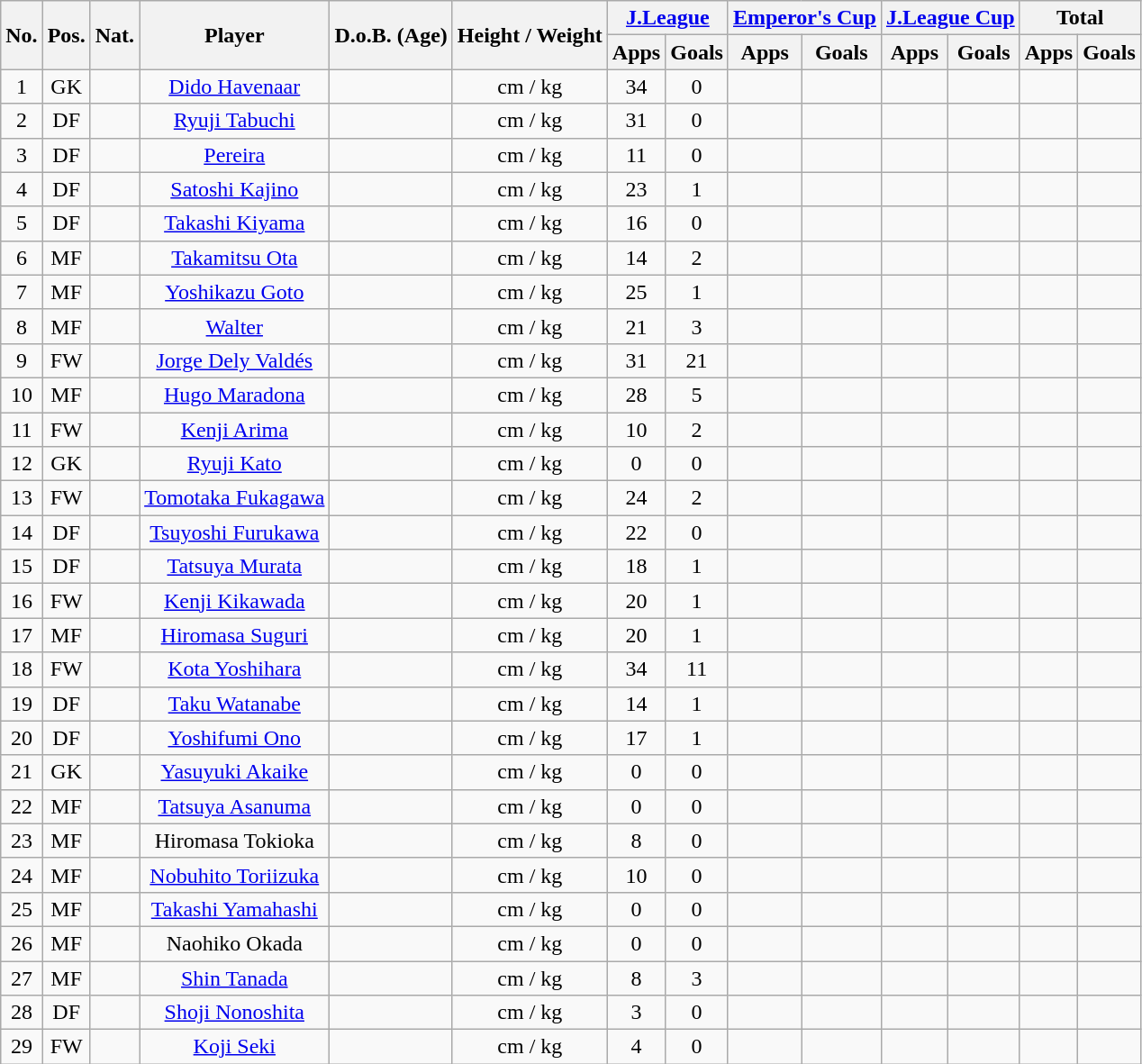<table class="wikitable" style="text-align:center;">
<tr>
<th rowspan="2">No.</th>
<th rowspan="2">Pos.</th>
<th rowspan="2">Nat.</th>
<th rowspan="2">Player</th>
<th rowspan="2">D.o.B. (Age)</th>
<th rowspan="2">Height / Weight</th>
<th colspan="2"><a href='#'>J.League</a></th>
<th colspan="2"><a href='#'>Emperor's Cup</a></th>
<th colspan="2"><a href='#'>J.League Cup</a></th>
<th colspan="2">Total</th>
</tr>
<tr>
<th>Apps</th>
<th>Goals</th>
<th>Apps</th>
<th>Goals</th>
<th>Apps</th>
<th>Goals</th>
<th>Apps</th>
<th>Goals</th>
</tr>
<tr>
<td>1</td>
<td>GK</td>
<td></td>
<td><a href='#'>Dido Havenaar</a></td>
<td></td>
<td>cm / kg</td>
<td>34</td>
<td>0</td>
<td></td>
<td></td>
<td></td>
<td></td>
<td></td>
<td></td>
</tr>
<tr>
<td>2</td>
<td>DF</td>
<td></td>
<td><a href='#'>Ryuji Tabuchi</a></td>
<td></td>
<td>cm / kg</td>
<td>31</td>
<td>0</td>
<td></td>
<td></td>
<td></td>
<td></td>
<td></td>
<td></td>
</tr>
<tr>
<td>3</td>
<td>DF</td>
<td></td>
<td><a href='#'>Pereira</a></td>
<td></td>
<td>cm / kg</td>
<td>11</td>
<td>0</td>
<td></td>
<td></td>
<td></td>
<td></td>
<td></td>
<td></td>
</tr>
<tr>
<td>4</td>
<td>DF</td>
<td></td>
<td><a href='#'>Satoshi Kajino</a></td>
<td></td>
<td>cm / kg</td>
<td>23</td>
<td>1</td>
<td></td>
<td></td>
<td></td>
<td></td>
<td></td>
<td></td>
</tr>
<tr>
<td>5</td>
<td>DF</td>
<td></td>
<td><a href='#'>Takashi Kiyama</a></td>
<td></td>
<td>cm / kg</td>
<td>16</td>
<td>0</td>
<td></td>
<td></td>
<td></td>
<td></td>
<td></td>
<td></td>
</tr>
<tr>
<td>6</td>
<td>MF</td>
<td></td>
<td><a href='#'>Takamitsu Ota</a></td>
<td></td>
<td>cm / kg</td>
<td>14</td>
<td>2</td>
<td></td>
<td></td>
<td></td>
<td></td>
<td></td>
<td></td>
</tr>
<tr>
<td>7</td>
<td>MF</td>
<td></td>
<td><a href='#'>Yoshikazu Goto</a></td>
<td></td>
<td>cm / kg</td>
<td>25</td>
<td>1</td>
<td></td>
<td></td>
<td></td>
<td></td>
<td></td>
<td></td>
</tr>
<tr>
<td>8</td>
<td>MF</td>
<td></td>
<td><a href='#'>Walter</a></td>
<td></td>
<td>cm / kg</td>
<td>21</td>
<td>3</td>
<td></td>
<td></td>
<td></td>
<td></td>
<td></td>
<td></td>
</tr>
<tr>
<td>9</td>
<td>FW</td>
<td></td>
<td><a href='#'>Jorge Dely Valdés</a></td>
<td></td>
<td>cm / kg</td>
<td>31</td>
<td>21</td>
<td></td>
<td></td>
<td></td>
<td></td>
<td></td>
<td></td>
</tr>
<tr>
<td>10</td>
<td>MF</td>
<td></td>
<td><a href='#'>Hugo Maradona</a></td>
<td></td>
<td>cm / kg</td>
<td>28</td>
<td>5</td>
<td></td>
<td></td>
<td></td>
<td></td>
<td></td>
<td></td>
</tr>
<tr>
<td>11</td>
<td>FW</td>
<td></td>
<td><a href='#'>Kenji Arima</a></td>
<td></td>
<td>cm / kg</td>
<td>10</td>
<td>2</td>
<td></td>
<td></td>
<td></td>
<td></td>
<td></td>
<td></td>
</tr>
<tr>
<td>12</td>
<td>GK</td>
<td></td>
<td><a href='#'>Ryuji Kato</a></td>
<td></td>
<td>cm / kg</td>
<td>0</td>
<td>0</td>
<td></td>
<td></td>
<td></td>
<td></td>
<td></td>
<td></td>
</tr>
<tr>
<td>13</td>
<td>FW</td>
<td></td>
<td><a href='#'>Tomotaka Fukagawa</a></td>
<td></td>
<td>cm / kg</td>
<td>24</td>
<td>2</td>
<td></td>
<td></td>
<td></td>
<td></td>
<td></td>
<td></td>
</tr>
<tr>
<td>14</td>
<td>DF</td>
<td></td>
<td><a href='#'>Tsuyoshi Furukawa</a></td>
<td></td>
<td>cm / kg</td>
<td>22</td>
<td>0</td>
<td></td>
<td></td>
<td></td>
<td></td>
<td></td>
<td></td>
</tr>
<tr>
<td>15</td>
<td>DF</td>
<td></td>
<td><a href='#'>Tatsuya Murata</a></td>
<td></td>
<td>cm / kg</td>
<td>18</td>
<td>1</td>
<td></td>
<td></td>
<td></td>
<td></td>
<td></td>
<td></td>
</tr>
<tr>
<td>16</td>
<td>FW</td>
<td></td>
<td><a href='#'>Kenji Kikawada</a></td>
<td></td>
<td>cm / kg</td>
<td>20</td>
<td>1</td>
<td></td>
<td></td>
<td></td>
<td></td>
<td></td>
<td></td>
</tr>
<tr>
<td>17</td>
<td>MF</td>
<td></td>
<td><a href='#'>Hiromasa Suguri</a></td>
<td></td>
<td>cm / kg</td>
<td>20</td>
<td>1</td>
<td></td>
<td></td>
<td></td>
<td></td>
<td></td>
<td></td>
</tr>
<tr>
<td>18</td>
<td>FW</td>
<td></td>
<td><a href='#'>Kota Yoshihara</a></td>
<td></td>
<td>cm / kg</td>
<td>34</td>
<td>11</td>
<td></td>
<td></td>
<td></td>
<td></td>
<td></td>
<td></td>
</tr>
<tr>
<td>19</td>
<td>DF</td>
<td></td>
<td><a href='#'>Taku Watanabe</a></td>
<td></td>
<td>cm / kg</td>
<td>14</td>
<td>1</td>
<td></td>
<td></td>
<td></td>
<td></td>
<td></td>
<td></td>
</tr>
<tr>
<td>20</td>
<td>DF</td>
<td></td>
<td><a href='#'>Yoshifumi Ono</a></td>
<td></td>
<td>cm / kg</td>
<td>17</td>
<td>1</td>
<td></td>
<td></td>
<td></td>
<td></td>
<td></td>
<td></td>
</tr>
<tr>
<td>21</td>
<td>GK</td>
<td></td>
<td><a href='#'>Yasuyuki Akaike</a></td>
<td></td>
<td>cm / kg</td>
<td>0</td>
<td>0</td>
<td></td>
<td></td>
<td></td>
<td></td>
<td></td>
<td></td>
</tr>
<tr>
<td>22</td>
<td>MF</td>
<td></td>
<td><a href='#'>Tatsuya Asanuma</a></td>
<td></td>
<td>cm / kg</td>
<td>0</td>
<td>0</td>
<td></td>
<td></td>
<td></td>
<td></td>
<td></td>
<td></td>
</tr>
<tr>
<td>23</td>
<td>MF</td>
<td></td>
<td>Hiromasa Tokioka</td>
<td></td>
<td>cm / kg</td>
<td>8</td>
<td>0</td>
<td></td>
<td></td>
<td></td>
<td></td>
<td></td>
<td></td>
</tr>
<tr>
<td>24</td>
<td>MF</td>
<td></td>
<td><a href='#'>Nobuhito Toriizuka</a></td>
<td></td>
<td>cm / kg</td>
<td>10</td>
<td>0</td>
<td></td>
<td></td>
<td></td>
<td></td>
<td></td>
<td></td>
</tr>
<tr>
<td>25</td>
<td>MF</td>
<td></td>
<td><a href='#'>Takashi Yamahashi</a></td>
<td></td>
<td>cm / kg</td>
<td>0</td>
<td>0</td>
<td></td>
<td></td>
<td></td>
<td></td>
<td></td>
<td></td>
</tr>
<tr>
<td>26</td>
<td>MF</td>
<td></td>
<td>Naohiko Okada</td>
<td></td>
<td>cm / kg</td>
<td>0</td>
<td>0</td>
<td></td>
<td></td>
<td></td>
<td></td>
<td></td>
<td></td>
</tr>
<tr>
<td>27</td>
<td>MF</td>
<td></td>
<td><a href='#'>Shin Tanada</a></td>
<td></td>
<td>cm / kg</td>
<td>8</td>
<td>3</td>
<td></td>
<td></td>
<td></td>
<td></td>
<td></td>
<td></td>
</tr>
<tr>
<td>28</td>
<td>DF</td>
<td></td>
<td><a href='#'>Shoji Nonoshita</a></td>
<td></td>
<td>cm / kg</td>
<td>3</td>
<td>0</td>
<td></td>
<td></td>
<td></td>
<td></td>
<td></td>
<td></td>
</tr>
<tr>
<td>29</td>
<td>FW</td>
<td></td>
<td><a href='#'>Koji Seki</a></td>
<td></td>
<td>cm / kg</td>
<td>4</td>
<td>0</td>
<td></td>
<td></td>
<td></td>
<td></td>
<td></td>
<td></td>
</tr>
</table>
